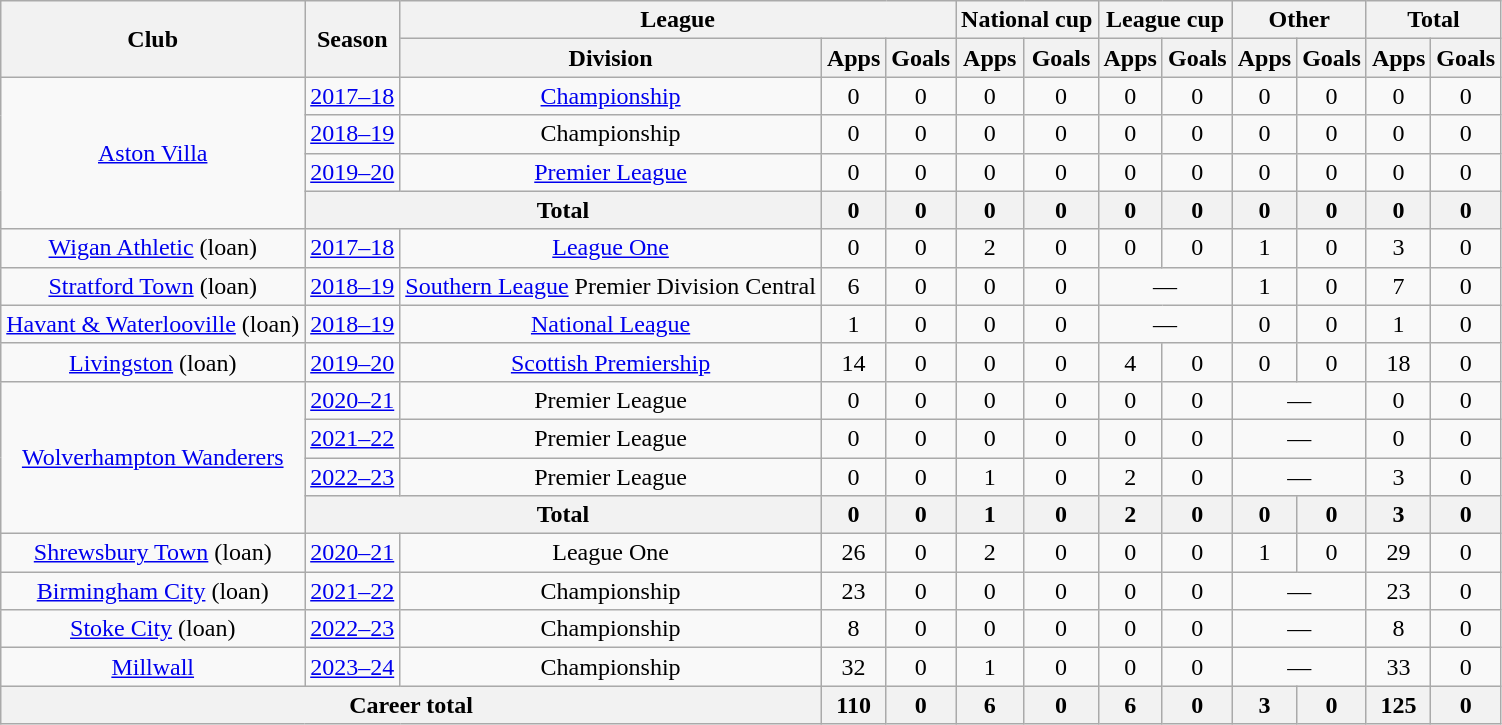<table class=wikitable style="text-align:center">
<tr>
<th rowspan="2">Club</th>
<th rowspan="2">Season</th>
<th colspan="3">League</th>
<th colspan="2">National cup</th>
<th colspan="2">League cup</th>
<th colspan="2">Other</th>
<th colspan="2">Total</th>
</tr>
<tr>
<th>Division</th>
<th>Apps</th>
<th>Goals</th>
<th>Apps</th>
<th>Goals</th>
<th>Apps</th>
<th>Goals</th>
<th>Apps</th>
<th>Goals</th>
<th>Apps</th>
<th>Goals</th>
</tr>
<tr>
<td rowspan=4><a href='#'>Aston Villa</a></td>
<td><a href='#'>2017–18</a></td>
<td><a href='#'>Championship</a></td>
<td>0</td>
<td>0</td>
<td>0</td>
<td>0</td>
<td>0</td>
<td>0</td>
<td>0</td>
<td>0</td>
<td>0</td>
<td>0</td>
</tr>
<tr>
<td><a href='#'>2018–19</a></td>
<td>Championship</td>
<td>0</td>
<td>0</td>
<td>0</td>
<td>0</td>
<td>0</td>
<td>0</td>
<td>0</td>
<td>0</td>
<td>0</td>
<td>0</td>
</tr>
<tr>
<td><a href='#'>2019–20</a></td>
<td><a href='#'>Premier League</a></td>
<td>0</td>
<td>0</td>
<td>0</td>
<td>0</td>
<td>0</td>
<td>0</td>
<td>0</td>
<td>0</td>
<td>0</td>
<td>0</td>
</tr>
<tr>
<th colspan=2>Total</th>
<th>0</th>
<th>0</th>
<th>0</th>
<th>0</th>
<th>0</th>
<th>0</th>
<th>0</th>
<th>0</th>
<th>0</th>
<th>0</th>
</tr>
<tr>
<td><a href='#'>Wigan Athletic</a> (loan)</td>
<td><a href='#'>2017–18</a></td>
<td><a href='#'>League One</a></td>
<td>0</td>
<td>0</td>
<td>2</td>
<td>0</td>
<td>0</td>
<td>0</td>
<td>1</td>
<td>0</td>
<td>3</td>
<td>0</td>
</tr>
<tr>
<td><a href='#'>Stratford Town</a> (loan)</td>
<td><a href='#'>2018–19</a></td>
<td><a href='#'>Southern League</a> Premier Division Central</td>
<td>6</td>
<td>0</td>
<td>0</td>
<td>0</td>
<td colspan="2">—</td>
<td>1</td>
<td>0</td>
<td>7</td>
<td>0</td>
</tr>
<tr>
<td><a href='#'>Havant & Waterlooville</a> (loan)</td>
<td><a href='#'>2018–19</a></td>
<td><a href='#'>National League</a></td>
<td>1</td>
<td>0</td>
<td>0</td>
<td>0</td>
<td colspan="2">—</td>
<td>0</td>
<td>0</td>
<td>1</td>
<td>0</td>
</tr>
<tr>
<td><a href='#'>Livingston</a> (loan)</td>
<td><a href='#'>2019–20</a></td>
<td><a href='#'>Scottish Premiership</a></td>
<td>14</td>
<td>0</td>
<td>0</td>
<td>0</td>
<td>4</td>
<td>0</td>
<td>0</td>
<td>0</td>
<td>18</td>
<td>0</td>
</tr>
<tr>
<td rowspan=4><a href='#'>Wolverhampton Wanderers</a></td>
<td><a href='#'>2020–21</a></td>
<td>Premier League</td>
<td>0</td>
<td>0</td>
<td>0</td>
<td>0</td>
<td>0</td>
<td>0</td>
<td colspan="2">—</td>
<td>0</td>
<td>0</td>
</tr>
<tr>
<td><a href='#'>2021–22</a></td>
<td>Premier League</td>
<td>0</td>
<td>0</td>
<td>0</td>
<td>0</td>
<td>0</td>
<td>0</td>
<td colspan="2">—</td>
<td>0</td>
<td>0</td>
</tr>
<tr>
<td><a href='#'>2022–23</a></td>
<td>Premier League</td>
<td>0</td>
<td>0</td>
<td>1</td>
<td>0</td>
<td>2</td>
<td>0</td>
<td colspan="2">—</td>
<td>3</td>
<td>0</td>
</tr>
<tr>
<th colspan=2>Total</th>
<th>0</th>
<th>0</th>
<th>1</th>
<th>0</th>
<th>2</th>
<th>0</th>
<th>0</th>
<th>0</th>
<th>3</th>
<th>0</th>
</tr>
<tr>
<td><a href='#'>Shrewsbury Town</a> (loan)</td>
<td><a href='#'>2020–21</a></td>
<td>League One</td>
<td>26</td>
<td>0</td>
<td>2</td>
<td>0</td>
<td>0</td>
<td>0</td>
<td>1</td>
<td>0</td>
<td>29</td>
<td>0</td>
</tr>
<tr>
<td><a href='#'>Birmingham City</a> (loan)</td>
<td><a href='#'>2021–22</a></td>
<td>Championship</td>
<td>23</td>
<td>0</td>
<td>0</td>
<td>0</td>
<td>0</td>
<td>0</td>
<td colspan="2">—</td>
<td>23</td>
<td>0</td>
</tr>
<tr>
<td><a href='#'>Stoke City</a> (loan)</td>
<td><a href='#'>2022–23</a></td>
<td>Championship</td>
<td>8</td>
<td>0</td>
<td>0</td>
<td>0</td>
<td>0</td>
<td>0</td>
<td colspan="2">—</td>
<td>8</td>
<td>0</td>
</tr>
<tr>
<td><a href='#'>Millwall</a></td>
<td><a href='#'>2023–24</a></td>
<td>Championship</td>
<td>32</td>
<td>0</td>
<td>1</td>
<td>0</td>
<td>0</td>
<td>0</td>
<td colspan="2">—</td>
<td>33</td>
<td>0</td>
</tr>
<tr>
<th colspan="3">Career total</th>
<th>110</th>
<th>0</th>
<th>6</th>
<th>0</th>
<th>6</th>
<th>0</th>
<th>3</th>
<th>0</th>
<th>125</th>
<th>0</th>
</tr>
</table>
